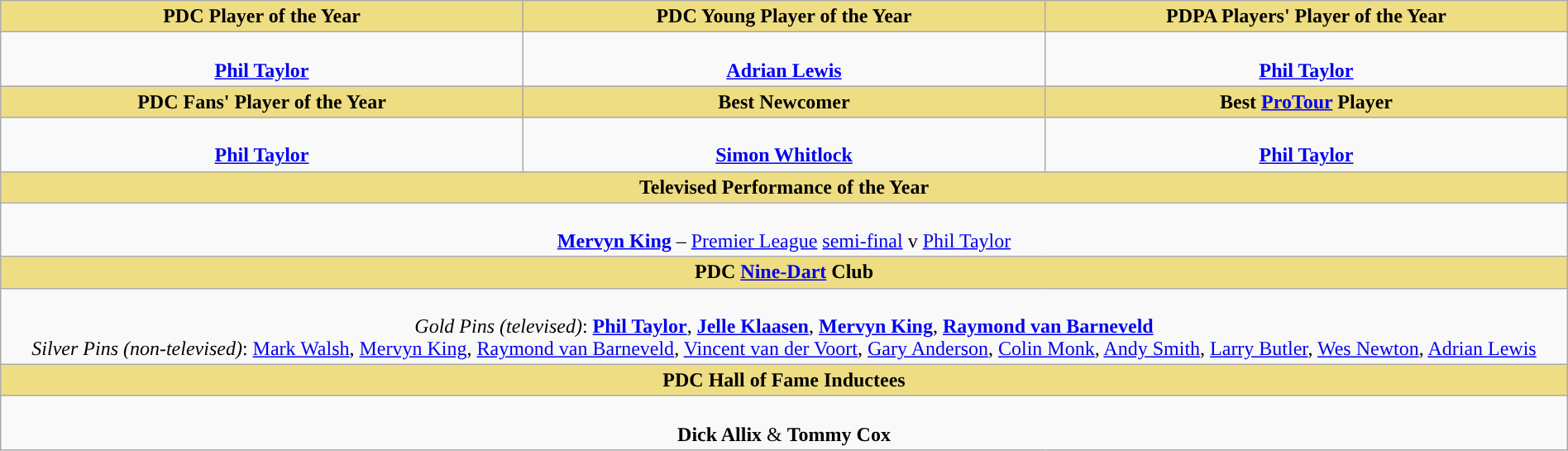<table class="wikitable" style="width:100%; text-align:center">
<tr>
<th style="background:#EEDD82; width:33.33%">PDC Player of the Year</th>
<th style="background:#EEDD82; width:33.33%">PDC Young Player of the Year</th>
<th style="background:#EEDD82; width:33.33%">PDPA Players' Player of the Year</th>
</tr>
<tr>
<td><br><strong><a href='#'>Phil Taylor</a></strong></td>
<td><br><strong><a href='#'>Adrian Lewis</a></strong></td>
<td><br><strong><a href='#'>Phil Taylor</a></strong></td>
</tr>
<tr>
<th style="background:#EEDD82;">PDC Fans' Player of the Year</th>
<th style="background:#EEDD82;">Best Newcomer</th>
<th style="background:#EEDD82;">Best <a href='#'>ProTour</a> Player</th>
</tr>
<tr>
<td><br><strong><a href='#'>Phil Taylor</a></strong></td>
<td><br><strong><a href='#'>Simon Whitlock</a></strong></td>
<td><br><strong><a href='#'>Phil Taylor</a></strong></td>
</tr>
<tr>
<th colspan=3 style="background:#EEDD82;">Televised Performance of the Year</th>
</tr>
<tr>
<td colspan=3><br><strong><a href='#'>Mervyn King</a></strong> – <a href='#'>Premier League</a> <a href='#'>semi-final</a> v <a href='#'>Phil Taylor</a></td>
</tr>
<tr>
<th colspan=3 style="background:#EEDD82;">PDC <a href='#'>Nine-Dart</a> Club</th>
</tr>
<tr>
<td colspan=3><br><em>Gold Pins (televised)</em>: <strong><a href='#'>Phil Taylor</a></strong>, <strong><a href='#'>Jelle Klaasen</a></strong>, <strong><a href='#'>Mervyn King</a></strong>, <strong><a href='#'>Raymond van Barneveld</a></strong><br><em>Silver Pins (non-televised)</em>: <a href='#'>Mark Walsh</a>, <a href='#'>Mervyn King</a>, <a href='#'>Raymond van Barneveld</a>, <a href='#'>Vincent van der Voort</a>, <a href='#'>Gary Anderson</a>, <a href='#'>Colin Monk</a>, <a href='#'>Andy Smith</a>, <a href='#'>Larry Butler</a>, <a href='#'>Wes Newton</a>, <a href='#'>Adrian Lewis</a></td>
</tr>
<tr>
<th colspan=3 style="background:#EEDD82;">PDC Hall of Fame Inductees</th>
</tr>
<tr>
<td colspan="3" style="text-align:center;"><br><strong>Dick Allix</strong> & <strong>Tommy Cox</strong></td>
</tr>
</table>
